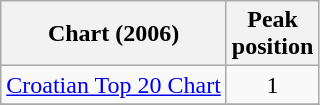<table class="wikitable sortable">
<tr>
<th align="left">Chart (2006)</th>
<th align="left">Peak<br>position</th>
</tr>
<tr>
<td align="left"><a href='#'>Croatian Top 20 Chart</a></td>
<td align="center">1</td>
</tr>
<tr>
</tr>
</table>
